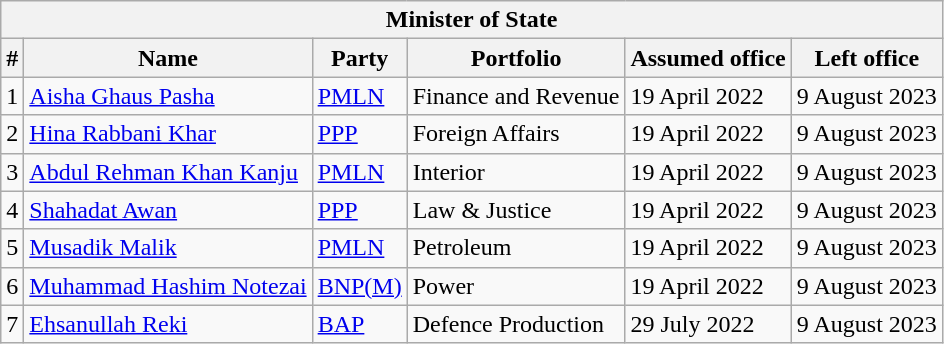<table class="wikitable sortable">
<tr>
<th colspan="6">Minister of State</th>
</tr>
<tr>
<th>#</th>
<th>Name</th>
<th>Party</th>
<th>Portfolio</th>
<th>Assumed office</th>
<th>Left office</th>
</tr>
<tr>
<td>1</td>
<td><a href='#'>Aisha Ghaus Pasha</a></td>
<td><a href='#'>PMLN</a></td>
<td>Finance and Revenue</td>
<td>19 April 2022</td>
<td>9 August 2023</td>
</tr>
<tr>
<td>2</td>
<td><a href='#'>Hina Rabbani Khar</a></td>
<td><a href='#'>PPP</a></td>
<td>Foreign Affairs</td>
<td>19 April 2022</td>
<td>9 August 2023</td>
</tr>
<tr>
<td>3</td>
<td><a href='#'>Abdul Rehman Khan Kanju</a></td>
<td><a href='#'>PMLN</a></td>
<td>Interior</td>
<td>19 April 2022</td>
<td>9 August 2023</td>
</tr>
<tr>
<td>4</td>
<td><a href='#'>Shahadat Awan</a></td>
<td><a href='#'>PPP</a></td>
<td>Law & Justice</td>
<td>19 April 2022</td>
<td>9 August 2023</td>
</tr>
<tr>
<td>5</td>
<td><a href='#'>Musadik Malik</a></td>
<td><a href='#'>PMLN</a></td>
<td>Petroleum</td>
<td>19 April 2022</td>
<td>9 August 2023</td>
</tr>
<tr>
<td>6</td>
<td><a href='#'>Muhammad Hashim Notezai</a></td>
<td><a href='#'>BNP(M)</a></td>
<td>Power</td>
<td>19 April 2022</td>
<td>9 August 2023</td>
</tr>
<tr>
<td>7</td>
<td><a href='#'>Ehsanullah Reki</a></td>
<td><a href='#'>BAP</a></td>
<td>Defence Production</td>
<td>29 July 2022</td>
<td>9 August 2023</td>
</tr>
</table>
